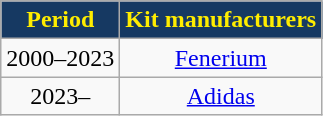<table class="wikitable" style="text-align: center">
<tr>
<th style="color:#FFED00; background:#163962;">Period</th>
<th style="color:#FFED00; background:#163962;">Kit manufacturers</th>
</tr>
<tr>
<td>2000–2023</td>
<td><a href='#'>Fenerium</a></td>
</tr>
<tr>
<td>2023–</td>
<td><a href='#'>Adidas</a></td>
</tr>
</table>
